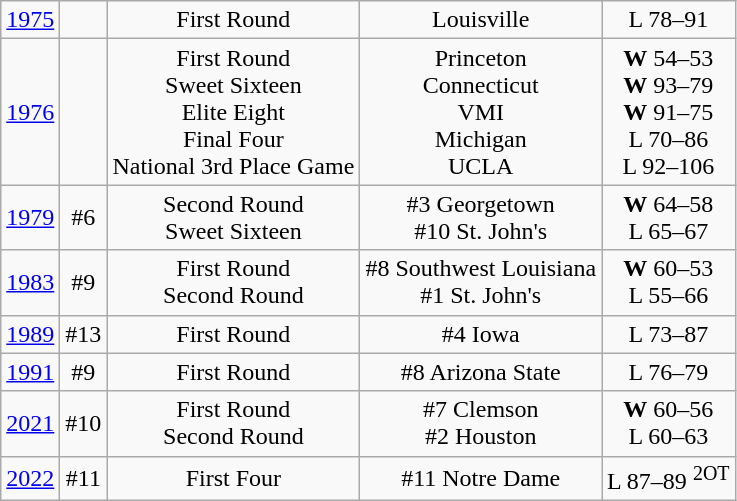<table class="wikitable">
<tr align="center">
<td><a href='#'>1975</a></td>
<td></td>
<td>First Round</td>
<td>Louisville</td>
<td>L 78–91</td>
</tr>
<tr align="center">
<td><a href='#'>1976</a></td>
<td></td>
<td>First Round<br>Sweet Sixteen<br>Elite Eight<br>Final Four<br>National 3rd Place Game</td>
<td>Princeton<br>Connecticut<br>VMI<br>Michigan<br>UCLA</td>
<td><strong>W</strong> 54–53<br><strong>W</strong> 93–79<br><strong>W</strong> 91–75<br>L 70–86<br>L 92–106</td>
</tr>
<tr align="center">
<td><a href='#'>1979</a></td>
<td>#6</td>
<td>Second Round<br>Sweet Sixteen</td>
<td>#3 Georgetown<br>#10 St. John's</td>
<td><strong>W</strong> 64–58<br>L 65–67</td>
</tr>
<tr align="center">
<td><a href='#'>1983</a></td>
<td>#9</td>
<td>First Round<br>Second Round</td>
<td>#8 Southwest Louisiana<br>#1 St. John's</td>
<td><strong>W</strong> 60–53<br>L 55–66</td>
</tr>
<tr align="center">
<td><a href='#'>1989</a></td>
<td>#13</td>
<td>First Round</td>
<td>#4 Iowa</td>
<td>L 73–87</td>
</tr>
<tr align="center">
<td><a href='#'>1991</a></td>
<td>#9</td>
<td>First Round</td>
<td>#8 Arizona State</td>
<td>L 76–79</td>
</tr>
<tr align="center">
<td><a href='#'>2021</a></td>
<td>#10</td>
<td>First Round<br>Second Round</td>
<td>#7 Clemson<br>#2 Houston</td>
<td><strong>W</strong> 60–56<br>L 60–63</td>
</tr>
<tr align="center">
<td><a href='#'>2022</a></td>
<td>#11</td>
<td>First Four</td>
<td>#11 Notre Dame</td>
<td>L 87–89 <sup>2OT</sup></td>
</tr>
</table>
